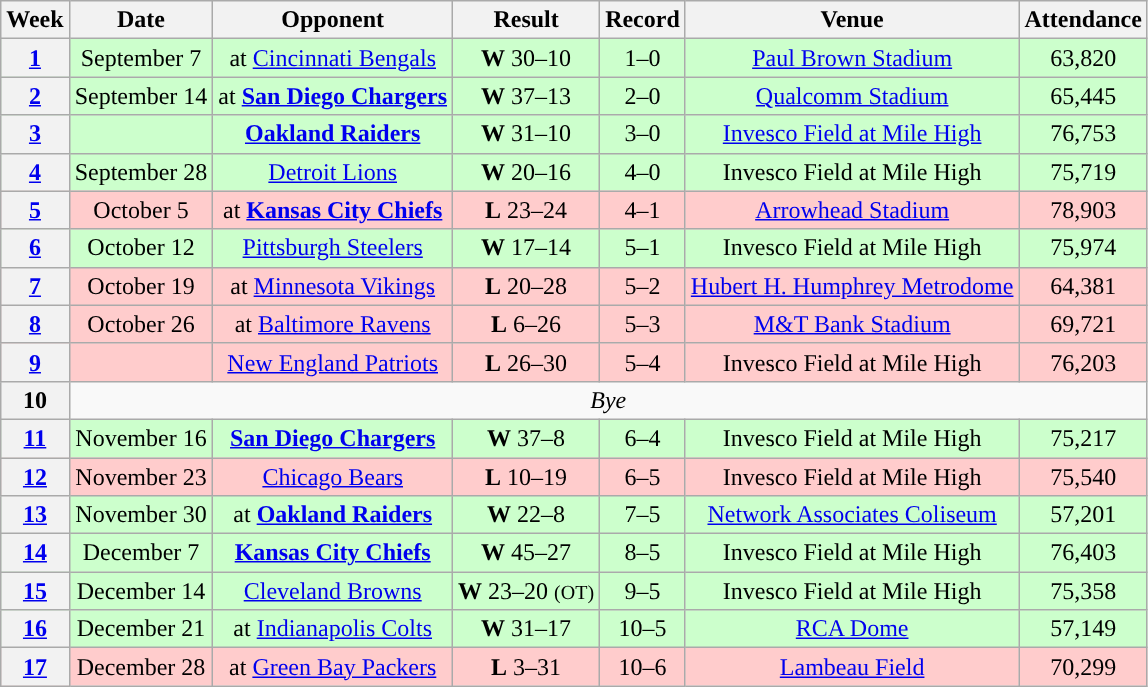<table class="wikitable" style="text-align:center">
<tr>
<th>Week</th>
<th>Date</th>
<th>Opponent</th>
<th>Result</th>
<th>Record</th>
<th>Venue</th>
<th>Attendance</th>
</tr>
<tr style="background:#cfc">
<th><a href='#'>1</a></th>
<td>September 7</td>
<td>at <a href='#'>Cincinnati Bengals</a></td>
<td><strong>W</strong> 30–10</td>
<td>1–0</td>
<td><a href='#'>Paul Brown Stadium</a></td>
<td>63,820</td>
</tr>
<tr style="background:#cfc">
<th><a href='#'>2</a></th>
<td>September 14</td>
<td>at <strong><a href='#'>San Diego Chargers</a></strong></td>
<td><strong>W</strong> 37–13</td>
<td>2–0</td>
<td><a href='#'>Qualcomm Stadium</a></td>
<td>65,445</td>
</tr>
<tr style="background:#cfc">
<th><a href='#'>3</a></th>
<td></td>
<td><strong><a href='#'>Oakland Raiders</a></strong></td>
<td><strong>W</strong> 31–10</td>
<td>3–0</td>
<td><a href='#'>Invesco Field at Mile High</a></td>
<td>76,753</td>
</tr>
<tr style="background:#cfc">
<th><a href='#'>4</a></th>
<td>September 28</td>
<td><a href='#'>Detroit Lions</a></td>
<td><strong>W</strong> 20–16</td>
<td>4–0</td>
<td>Invesco Field at Mile High</td>
<td>75,719</td>
</tr>
<tr style="background:#fcc">
<th><a href='#'>5</a></th>
<td>October 5</td>
<td>at <strong><a href='#'>Kansas City Chiefs</a></strong></td>
<td><strong>L</strong> 23–24</td>
<td>4–1</td>
<td><a href='#'>Arrowhead Stadium</a></td>
<td>78,903</td>
</tr>
<tr style="background:#cfc">
<th><a href='#'>6</a></th>
<td>October 12</td>
<td><a href='#'>Pittsburgh Steelers</a></td>
<td><strong>W</strong> 17–14</td>
<td>5–1</td>
<td>Invesco Field at Mile High</td>
<td>75,974</td>
</tr>
<tr style="background:#fcc">
<th><a href='#'>7</a></th>
<td>October 19</td>
<td>at <a href='#'>Minnesota Vikings</a></td>
<td><strong>L</strong> 20–28</td>
<td>5–2</td>
<td><a href='#'>Hubert H. Humphrey Metrodome</a></td>
<td>64,381</td>
</tr>
<tr style="background:#fcc">
<th><a href='#'>8</a></th>
<td>October 26</td>
<td>at <a href='#'>Baltimore Ravens</a></td>
<td><strong>L</strong> 6–26</td>
<td>5–3</td>
<td><a href='#'>M&T Bank Stadium</a></td>
<td>69,721</td>
</tr>
<tr style="background:#fcc">
<th><a href='#'>9</a></th>
<td></td>
<td><a href='#'>New England Patriots</a></td>
<td><strong>L</strong> 26–30</td>
<td>5–4</td>
<td>Invesco Field at Mile High</td>
<td>76,203</td>
</tr>
<tr>
<th>10</th>
<td colspan=6 align="center"><em>Bye</em></td>
</tr>
<tr style="background:#cfc">
<th><a href='#'>11</a></th>
<td>November 16</td>
<td><strong><a href='#'>San Diego Chargers</a></strong></td>
<td><strong>W</strong> 37–8</td>
<td>6–4</td>
<td>Invesco Field at Mile High</td>
<td>75,217</td>
</tr>
<tr style="background:#fcc">
<th><a href='#'>12</a></th>
<td>November 23</td>
<td><a href='#'>Chicago Bears</a></td>
<td><strong>L</strong> 10–19</td>
<td>6–5</td>
<td>Invesco Field at Mile High</td>
<td>75,540</td>
</tr>
<tr style="background:#cfc">
<th><a href='#'>13</a></th>
<td>November 30</td>
<td>at <strong><a href='#'>Oakland Raiders</a></strong></td>
<td><strong>W</strong> 22–8</td>
<td>7–5</td>
<td><a href='#'>Network Associates Coliseum</a></td>
<td>57,201</td>
</tr>
<tr style="background:#cfc">
<th><a href='#'>14</a></th>
<td>December 7</td>
<td><strong><a href='#'>Kansas City Chiefs</a></strong></td>
<td><strong>W</strong> 45–27</td>
<td>8–5</td>
<td>Invesco Field at Mile High</td>
<td>76,403</td>
</tr>
<tr style="background:#cfc">
<th><a href='#'>15</a></th>
<td>December 14</td>
<td><a href='#'>Cleveland Browns</a></td>
<td><strong>W</strong> 23–20 <small>(OT)</small></td>
<td>9–5</td>
<td>Invesco Field at Mile High</td>
<td>75,358</td>
</tr>
<tr style="background:#cfc">
<th><a href='#'>16</a></th>
<td>December 21</td>
<td>at <a href='#'>Indianapolis Colts</a></td>
<td><strong>W</strong> 31–17</td>
<td>10–5</td>
<td><a href='#'>RCA Dome</a></td>
<td>57,149</td>
</tr>
<tr style="background:#fcc">
<th><a href='#'>17</a></th>
<td>December 28</td>
<td>at <a href='#'>Green Bay Packers</a></td>
<td><strong>L</strong> 3–31</td>
<td>10–6</td>
<td><a href='#'>Lambeau Field</a></td>
<td>70,299</td>
</tr>
</table>
